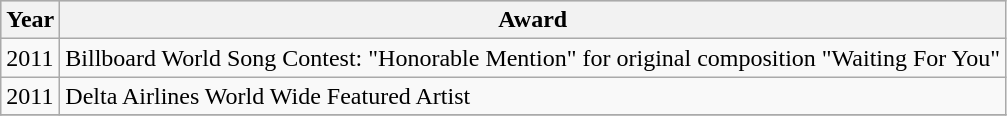<table class="wikitable"|width=100%>
<tr bgcolor="#CCCCCC">
<th>Year</th>
<th>Award</th>
</tr>
<tr>
<td>2011</td>
<td>Billboard World Song Contest: "Honorable Mention" for original composition "Waiting For You"</td>
</tr>
<tr>
<td>2011</td>
<td>Delta Airlines World Wide Featured Artist</td>
</tr>
<tr>
</tr>
</table>
